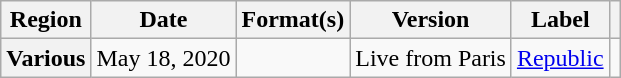<table class="wikitable plainrowheaders">
<tr>
<th>Region</th>
<th>Date</th>
<th>Format(s)</th>
<th>Version</th>
<th>Label</th>
<th></th>
</tr>
<tr>
<th scope="row">Various</th>
<td>May 18, 2020</td>
<td></td>
<td>Live from Paris</td>
<td><a href='#'>Republic</a></td>
<td style="text-align:center;"></td>
</tr>
</table>
